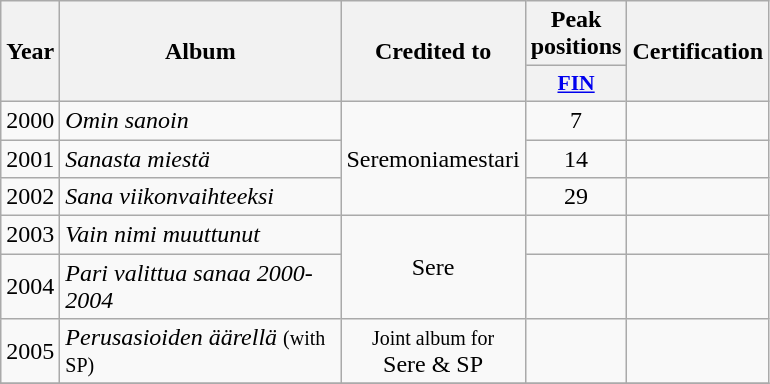<table class="wikitable">
<tr>
<th align="center" rowspan="2" width="10">Year</th>
<th align="center" rowspan="2" width="180">Album</th>
<th align="center" rowspan="2" width="100">Credited to</th>
<th align="center" colspan="1" width="20">Peak positions</th>
<th align="center" rowspan="2" width="20">Certification</th>
</tr>
<tr>
<th scope="col" style="width:3em;font-size:90%;"><a href='#'>FIN</a><br></th>
</tr>
<tr>
<td style="text-align:center;">2000</td>
<td><em>Omin sanoin</em></td>
<td style="text-align:center;" rowspan=3>Seremoniamestari</td>
<td style="text-align:center;">7</td>
<td></td>
</tr>
<tr>
<td style="text-align:center;">2001</td>
<td><em>Sanasta miestä</em></td>
<td style="text-align:center;">14</td>
<td></td>
</tr>
<tr>
<td style="text-align:center;">2002</td>
<td><em>Sana viikonvaihteeksi</em></td>
<td style="text-align:center;">29</td>
<td></td>
</tr>
<tr>
<td style="text-align:center;">2003</td>
<td><em>Vain nimi muuttunut</em></td>
<td style="text-align:center;" rowspan=2>Sere</td>
<td style="text-align:center;"></td>
<td></td>
</tr>
<tr>
<td style="text-align:center;">2004</td>
<td><em>Pari valittua sanaa 2000-2004</em></td>
<td style="text-align:center;"></td>
<td></td>
</tr>
<tr>
<td style="text-align:center;">2005</td>
<td><em>Perusasioiden äärellä</em> <small>(with SP)</small></td>
<td style="text-align:center;" rowspan=1><small>Joint album for</small><br> Sere & SP</td>
<td style="text-align:center;"></td>
<td></td>
</tr>
<tr>
</tr>
</table>
